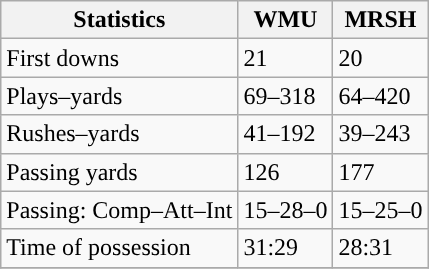<table class="wikitable" style="float: left;">
<tr>
<th>Statistics</th>
<th>WMU</th>
<th>MRSH</th>
</tr>
<tr>
<td>First downs</td>
<td>21</td>
<td>20</td>
</tr>
<tr>
<td>Plays–yards</td>
<td>69–318</td>
<td>64–420</td>
</tr>
<tr>
<td>Rushes–yards</td>
<td>41–192</td>
<td>39–243</td>
</tr>
<tr>
<td>Passing yards</td>
<td>126</td>
<td>177</td>
</tr>
<tr>
<td>Passing: Comp–Att–Int</td>
<td>15–28–0</td>
<td>15–25–0</td>
</tr>
<tr>
<td>Time of possession</td>
<td>31:29</td>
<td>28:31</td>
</tr>
<tr>
</tr>
</table>
